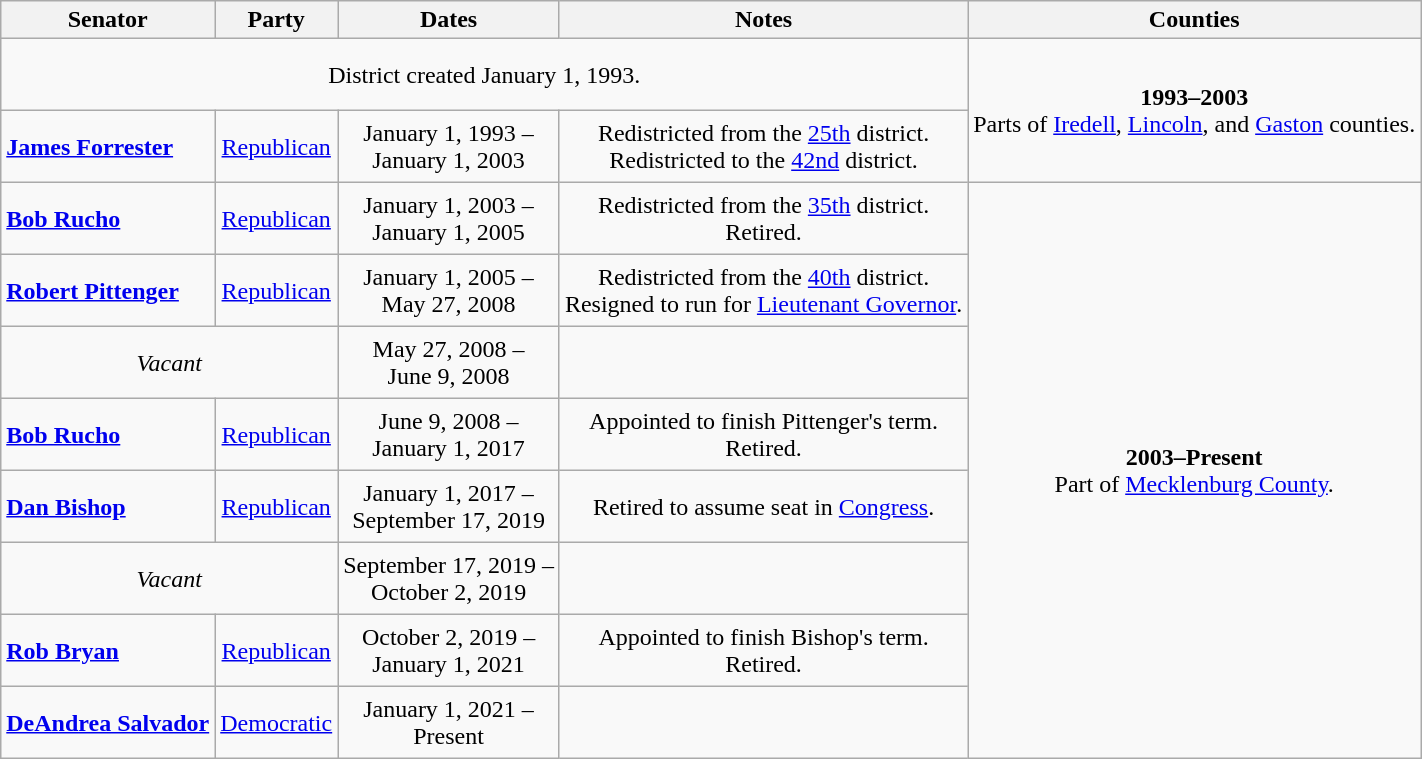<table class=wikitable style="text-align:center">
<tr>
<th>Senator</th>
<th>Party</th>
<th>Dates</th>
<th>Notes</th>
<th>Counties</th>
</tr>
<tr style="height:3em">
<td colspan=4>District created January 1, 1993.</td>
<td rowspan=2><strong>1993–2003</strong><br> Parts of <a href='#'>Iredell</a>, <a href='#'>Lincoln</a>, and <a href='#'>Gaston</a> counties.</td>
</tr>
<tr style="height:3em">
<td align=left><strong><a href='#'>James Forrester</a></strong></td>
<td><a href='#'>Republican</a></td>
<td nowrap>January 1, 1993 – <br> January 1, 2003</td>
<td>Redistricted from the <a href='#'>25th</a> district. <br> Redistricted to the <a href='#'>42nd</a> district.</td>
</tr>
<tr style="height:3em">
<td align=left><strong><a href='#'>Bob Rucho</a></strong></td>
<td><a href='#'>Republican</a></td>
<td nowrap>January 1, 2003 – <br> January 1, 2005</td>
<td>Redistricted from the <a href='#'>35th</a> district. <br> Retired.</td>
<td rowspan=8><strong>2003–Present</strong><br> Part of <a href='#'>Mecklenburg County</a>.</td>
</tr>
<tr style="height:3em">
<td align=left><strong><a href='#'>Robert Pittenger</a></strong></td>
<td><a href='#'>Republican</a></td>
<td nowrap>January 1, 2005 – <br> May 27, 2008</td>
<td>Redistricted from the <a href='#'>40th</a> district. <br> Resigned to run for <a href='#'>Lieutenant Governor</a>.</td>
</tr>
<tr style="height:3em">
<td colspan=2><em>Vacant</em></td>
<td>May 27, 2008 – <br> June 9, 2008</td>
<td></td>
</tr>
<tr style="height:3em">
<td align=left><strong><a href='#'>Bob Rucho</a></strong></td>
<td><a href='#'>Republican</a></td>
<td nowrap>June 9, 2008 – <br> January 1, 2017</td>
<td>Appointed to finish Pittenger's term. <br> Retired.</td>
</tr>
<tr style="height:3em">
<td align=left><strong><a href='#'>Dan Bishop</a></strong></td>
<td><a href='#'>Republican</a></td>
<td nowrap>January 1, 2017 – <br> September 17, 2019</td>
<td>Retired to assume seat in <a href='#'>Congress</a>.</td>
</tr>
<tr style="height:3em">
<td colspan=2><em>Vacant</em></td>
<td>September 17, 2019 – <br> October 2, 2019</td>
<td></td>
</tr>
<tr style="height:3em">
<td align=left><strong><a href='#'>Rob Bryan</a></strong></td>
<td><a href='#'>Republican</a></td>
<td nowrap>October 2, 2019 – <br> January 1, 2021</td>
<td>Appointed to finish Bishop's term. <br> Retired.</td>
</tr>
<tr style="height:3em">
<td align=left><strong><a href='#'>DeAndrea Salvador</a></strong></td>
<td><a href='#'>Democratic</a></td>
<td nowrap>January 1, 2021 – <br> Present</td>
<td></td>
</tr>
</table>
